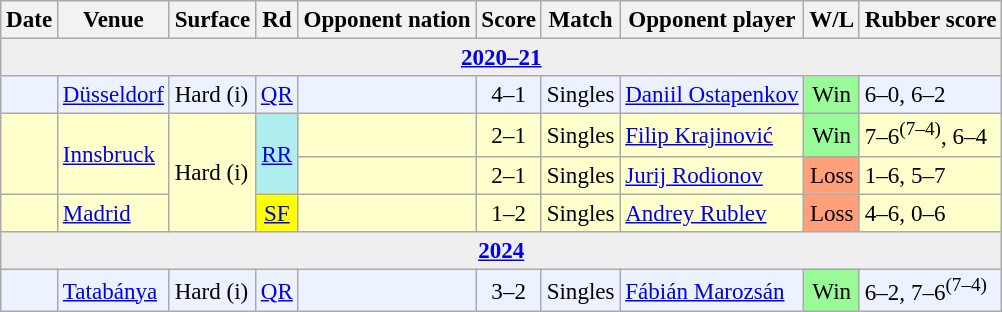<table class="wikitable nowrap" style=font-size:96%>
<tr>
<th>Date</th>
<th>Venue</th>
<th>Surface</th>
<th>Rd</th>
<th>Opponent nation</th>
<th>Score</th>
<th>Match</th>
<th>Opponent player</th>
<th>W/L</th>
<th>Rubber score</th>
</tr>
<tr bgcolor="efefef">
<td colspan="10" align="center"><strong><a href='#'>2020–21</a></strong></td>
</tr>
<tr bgcolor="ecf2ff">
<td></td>
<td><a href='#'>Düsseldorf</a></td>
<td>Hard (i)</td>
<td align=center><a href='#'>QR</a></td>
<td></td>
<td align="center">4–1</td>
<td>Singles</td>
<td><a href='#'>Daniil Ostapenkov</a></td>
<td bgcolor=98fb98 align=center>Win</td>
<td>6–0, 6–2</td>
</tr>
<tr bgcolor="ffffcc">
<td rowspan=2></td>
<td rowspan=2><a href='#'>Innsbruck</a></td>
<td rowspan=3>Hard (i)</td>
<td rowspan=2 align=center bgcolor=afeeee><a href='#'>RR</a></td>
<td></td>
<td align="center">2–1</td>
<td>Singles</td>
<td><a href='#'>Filip Krajinović</a></td>
<td bgcolor=98fb98 align=center>Win</td>
<td>7–6<sup>(7–4)</sup>, 6–4</td>
</tr>
<tr bgcolor="ffffcc">
<td></td>
<td align="center">2–1</td>
<td>Singles</td>
<td><a href='#'>Jurij Rodionov</a></td>
<td bgcolor=ffa07a align=center>Loss</td>
<td>1–6, 5–7</td>
</tr>
<tr bgcolor="ffffcc">
<td></td>
<td><a href='#'>Madrid</a></td>
<td align=center bgcolor=yellow><a href='#'>SF</a></td>
<td></td>
<td align="center">1–2</td>
<td>Singles</td>
<td><a href='#'>Andrey Rublev</a></td>
<td bgcolor=ffa07a align=center>Loss</td>
<td>4–6, 0–6</td>
</tr>
<tr bgcolor="efefef">
<td colspan="10" align="center"><strong><a href='#'>2024</a></strong></td>
</tr>
<tr bgcolor="ecf2ff">
<td></td>
<td><a href='#'>Tatabánya</a></td>
<td>Hard (i)</td>
<td align=center><a href='#'>QR</a></td>
<td></td>
<td align="center">3–2</td>
<td>Singles</td>
<td><a href='#'>Fábián Marozsán</a></td>
<td bgcolor=98fb98 align=center>Win</td>
<td>6–2, 7–6<sup>(7–4)</sup></td>
</tr>
</table>
